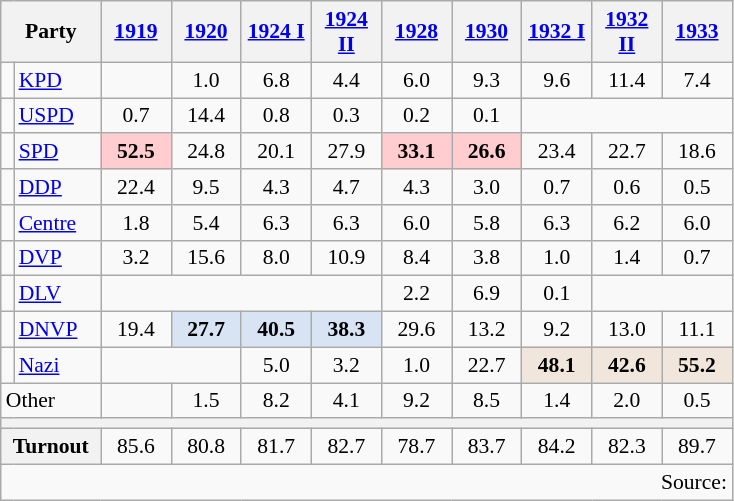<table class=wikitable style="font-size:90%; text-align:center">
<tr>
<th style="width:60px" colspan=2>Party</th>
<th style="width:40px"><a href='#'>1919</a></th>
<th style="width:40px"><a href='#'>1920</a></th>
<th style="width:40px"><a href='#'>1924 I</a></th>
<th style="width:40px"><a href='#'>1924 II</a></th>
<th style="width:40px"><a href='#'>1928</a></th>
<th style="width:40px"><a href='#'>1930</a></th>
<th style="width:40px"><a href='#'>1932 I</a></th>
<th style="width:40px"><a href='#'>1932 II</a></th>
<th style="width:40px"><a href='#'>1933</a></th>
</tr>
<tr>
<td bgcolor=></td>
<td align=left><a href='#'>KPD</a></td>
<td></td>
<td>1.0</td>
<td>6.8</td>
<td>4.4</td>
<td>6.0</td>
<td>9.3</td>
<td>9.6</td>
<td>11.4</td>
<td>7.4</td>
</tr>
<tr>
<td bgcolor=></td>
<td align=left><a href='#'>USPD</a></td>
<td>0.7</td>
<td>14.4</td>
<td>0.8</td>
<td>0.3</td>
<td>0.2</td>
<td>0.1</td>
</tr>
<tr>
<td bgcolor=></td>
<td align=left><a href='#'>SPD</a></td>
<td bgcolor=#FFCCCF><strong>52.5</strong></td>
<td>24.8</td>
<td>20.1</td>
<td>27.9</td>
<td bgcolor=#FFCCCF><strong>33.1</strong></td>
<td bgcolor=#FFCCCF><strong>26.6</strong></td>
<td>23.4</td>
<td>22.7</td>
<td>18.6</td>
</tr>
<tr>
<td bgcolor=></td>
<td align=left><a href='#'>DDP</a></td>
<td>22.4</td>
<td>9.5</td>
<td>4.3</td>
<td>4.7</td>
<td>4.3</td>
<td>3.0</td>
<td>0.7</td>
<td>0.6</td>
<td>0.5</td>
</tr>
<tr>
<td bgcolor=></td>
<td align=left><a href='#'>Centre</a></td>
<td>1.8</td>
<td>5.4</td>
<td>6.3</td>
<td>6.3</td>
<td>6.0</td>
<td>5.8</td>
<td>6.3</td>
<td>6.2</td>
<td>6.0</td>
</tr>
<tr>
<td bgcolor=></td>
<td align=left><a href='#'>DVP</a></td>
<td>3.2</td>
<td>15.6</td>
<td>8.0</td>
<td>10.9</td>
<td>8.4</td>
<td>3.8</td>
<td>1.0</td>
<td>1.4</td>
<td>0.7</td>
</tr>
<tr>
<td bgcolor=></td>
<td align=left><a href='#'>DLV</a></td>
<td colspan=4></td>
<td>2.2</td>
<td>6.9</td>
<td>0.1</td>
</tr>
<tr>
<td bgcolor=></td>
<td align=left><a href='#'>DNVP</a></td>
<td>19.4</td>
<td bgcolor=#D8E4F3><strong>27.7</strong></td>
<td bgcolor=#D8E4F3><strong>40.5</strong></td>
<td bgcolor=#D8E4F3><strong>38.3</strong></td>
<td>29.6</td>
<td>13.2</td>
<td>9.2</td>
<td>13.0</td>
<td>11.1</td>
</tr>
<tr>
<td bgcolor=></td>
<td align=left><a href='#'>Nazi</a></td>
<td colspan=2></td>
<td>5.0</td>
<td>3.2</td>
<td>1.0</td>
<td>22.7</td>
<td bgcolor=#F0E6DB><strong>48.1</strong></td>
<td bgcolor=#F0E6DB><strong>42.6</strong></td>
<td bgcolor=#F0E6DB><strong>55.2</strong></td>
</tr>
<tr>
<td colspan=2 align=left>Other</td>
<td></td>
<td>1.5</td>
<td>8.2</td>
<td>4.1</td>
<td>9.2</td>
<td>8.5</td>
<td>1.4</td>
<td>2.0</td>
<td>0.5</td>
</tr>
<tr>
<th colspan=11></th>
</tr>
<tr>
<th colspan=2 align=left>Turnout</th>
<td>85.6</td>
<td>80.8</td>
<td>81.7</td>
<td>82.7</td>
<td>78.7</td>
<td>83.7</td>
<td>84.2</td>
<td>82.3</td>
<td>89.7</td>
</tr>
<tr>
<td colspan=11 align=right>Source: </td>
</tr>
</table>
